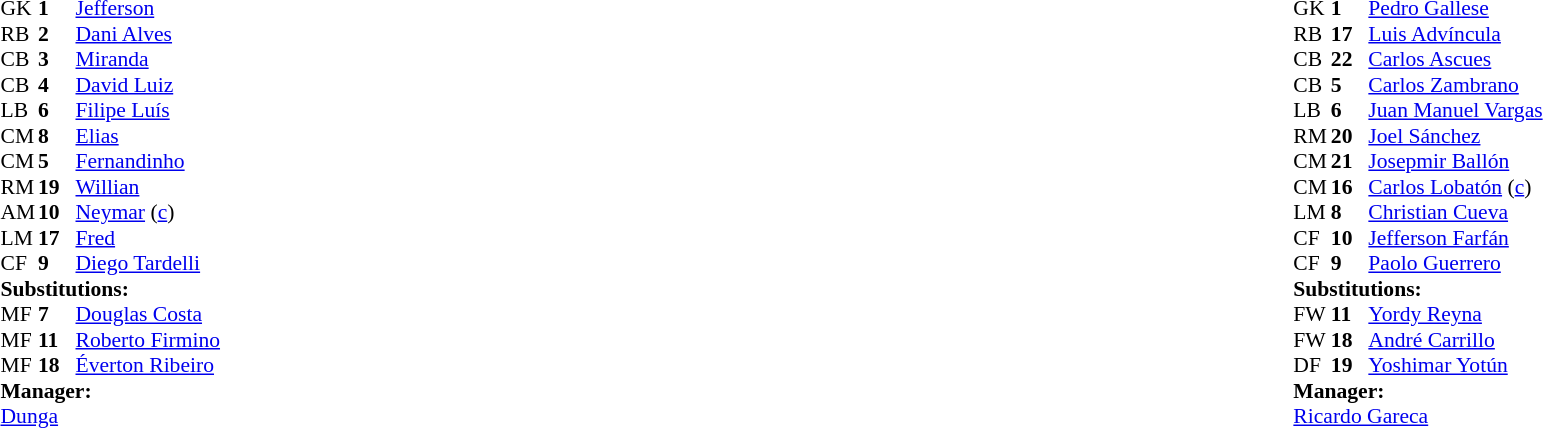<table width="100%">
<tr>
<td valign="top" width="40%"><br><table style="font-size:90%;" cellspacing="0" cellpadding="0">
<tr>
<th width="25"></th>
<th width="25"></th>
</tr>
<tr>
<td>GK</td>
<td><strong>1</strong></td>
<td><a href='#'>Jefferson</a></td>
</tr>
<tr>
<td>RB</td>
<td><strong>2</strong></td>
<td><a href='#'>Dani Alves</a></td>
</tr>
<tr>
<td>CB</td>
<td><strong>3</strong></td>
<td><a href='#'>Miranda</a></td>
</tr>
<tr>
<td>CB</td>
<td><strong>4</strong></td>
<td><a href='#'>David Luiz</a></td>
</tr>
<tr>
<td>LB</td>
<td><strong>6</strong></td>
<td><a href='#'>Filipe Luís</a></td>
<td></td>
</tr>
<tr>
<td>CM</td>
<td><strong>8</strong></td>
<td><a href='#'>Elias</a></td>
</tr>
<tr>
<td>CM</td>
<td><strong>5</strong></td>
<td><a href='#'>Fernandinho</a></td>
</tr>
<tr>
<td>RM</td>
<td><strong>19</strong></td>
<td><a href='#'>Willian</a></td>
<td></td>
<td></td>
</tr>
<tr>
<td>AM</td>
<td><strong>10</strong></td>
<td><a href='#'>Neymar</a> (<a href='#'>c</a>)</td>
<td></td>
</tr>
<tr>
<td>LM</td>
<td><strong>17</strong></td>
<td><a href='#'>Fred</a></td>
<td></td>
<td></td>
</tr>
<tr>
<td>CF</td>
<td><strong>9</strong></td>
<td><a href='#'>Diego Tardelli</a></td>
<td></td>
<td></td>
</tr>
<tr>
<td colspan=3><strong>Substitutions:</strong></td>
</tr>
<tr>
<td>MF</td>
<td><strong>7</strong></td>
<td><a href='#'>Douglas Costa</a></td>
<td></td>
<td></td>
</tr>
<tr>
<td>MF</td>
<td><strong>11</strong></td>
<td><a href='#'>Roberto Firmino</a></td>
<td></td>
<td></td>
</tr>
<tr>
<td>MF</td>
<td><strong>18</strong></td>
<td><a href='#'>Éverton Ribeiro</a></td>
<td></td>
<td></td>
</tr>
<tr>
<td colspan=3><strong>Manager:</strong></td>
</tr>
<tr>
<td colspan=4><a href='#'>Dunga</a></td>
</tr>
</table>
</td>
<td valign="top"></td>
<td valign="top" width="50%"><br><table style="font-size:90%;" cellspacing="0" cellpadding="0" align="center">
<tr>
<th width=25></th>
<th width=25></th>
</tr>
<tr>
<td>GK</td>
<td><strong>1</strong></td>
<td><a href='#'>Pedro Gallese</a></td>
</tr>
<tr>
<td>RB</td>
<td><strong>17</strong></td>
<td><a href='#'>Luis Advíncula</a></td>
</tr>
<tr>
<td>CB</td>
<td><strong>22</strong></td>
<td><a href='#'>Carlos Ascues</a></td>
</tr>
<tr>
<td>CB</td>
<td><strong>5</strong></td>
<td><a href='#'>Carlos Zambrano</a></td>
</tr>
<tr>
<td>LB</td>
<td><strong>6</strong></td>
<td><a href='#'>Juan Manuel Vargas</a></td>
<td></td>
<td></td>
</tr>
<tr>
<td>RM</td>
<td><strong>20</strong></td>
<td><a href='#'>Joel Sánchez</a></td>
</tr>
<tr>
<td>CM</td>
<td><strong>21</strong></td>
<td><a href='#'>Josepmir Ballón</a></td>
</tr>
<tr>
<td>CM</td>
<td><strong>16</strong></td>
<td><a href='#'>Carlos Lobatón</a> (<a href='#'>c</a>)</td>
</tr>
<tr>
<td>LM</td>
<td><strong>8</strong></td>
<td><a href='#'>Christian Cueva</a></td>
<td></td>
<td></td>
</tr>
<tr>
<td>CF</td>
<td><strong>10</strong></td>
<td><a href='#'>Jefferson Farfán</a></td>
<td></td>
<td></td>
</tr>
<tr>
<td>CF</td>
<td><strong>9</strong></td>
<td><a href='#'>Paolo Guerrero</a></td>
<td></td>
</tr>
<tr>
<td colspan=3><strong>Substitutions:</strong></td>
</tr>
<tr>
<td>FW</td>
<td><strong>11</strong></td>
<td><a href='#'>Yordy Reyna</a></td>
<td></td>
<td></td>
</tr>
<tr>
<td>FW</td>
<td><strong>18</strong></td>
<td><a href='#'>André Carrillo</a></td>
<td></td>
<td></td>
</tr>
<tr>
<td>DF</td>
<td><strong>19</strong></td>
<td><a href='#'>Yoshimar Yotún</a></td>
<td></td>
<td></td>
</tr>
<tr>
<td colspan=3><strong>Manager:</strong></td>
</tr>
<tr>
<td colspan=4> <a href='#'>Ricardo Gareca</a></td>
</tr>
</table>
</td>
</tr>
</table>
